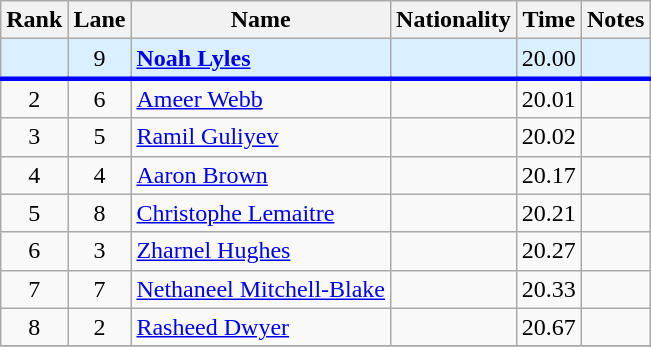<table class="wikitable sortable" style="text-align:center">
<tr>
<th>Rank</th>
<th>Lane</th>
<th>Name</th>
<th>Nationality</th>
<th>Time</th>
<th>Notes</th>
</tr>
<tr bgcolor=#daefff>
<td></td>
<td>9</td>
<td align=left><strong><a href='#'>Noah Lyles</a></strong></td>
<td align=left><strong></strong></td>
<td>20.00</td>
<td></td>
</tr>
<tr style="border-top:3px solid blue;">
<td>2</td>
<td>6</td>
<td align=left><a href='#'>Ameer Webb</a></td>
<td align=left></td>
<td>20.01</td>
<td></td>
</tr>
<tr>
<td>3</td>
<td>5</td>
<td align=left><a href='#'>Ramil Guliyev</a></td>
<td align=left></td>
<td>20.02</td>
<td></td>
</tr>
<tr>
<td>4</td>
<td>4</td>
<td align=left><a href='#'>Aaron Brown</a></td>
<td align=left></td>
<td>20.17</td>
<td></td>
</tr>
<tr>
<td>5</td>
<td>8</td>
<td align=left><a href='#'>Christophe Lemaitre</a></td>
<td align=left></td>
<td>20.21</td>
<td></td>
</tr>
<tr>
<td>6</td>
<td>3</td>
<td align=left><a href='#'>Zharnel Hughes</a></td>
<td align=left></td>
<td>20.27</td>
<td></td>
</tr>
<tr>
<td>7</td>
<td>7</td>
<td align=left><a href='#'>Nethaneel Mitchell-Blake</a></td>
<td align=left></td>
<td>20.33</td>
<td></td>
</tr>
<tr>
<td>8</td>
<td>2</td>
<td align=left><a href='#'>Rasheed Dwyer</a></td>
<td align=left></td>
<td>20.67</td>
<td></td>
</tr>
<tr>
</tr>
</table>
